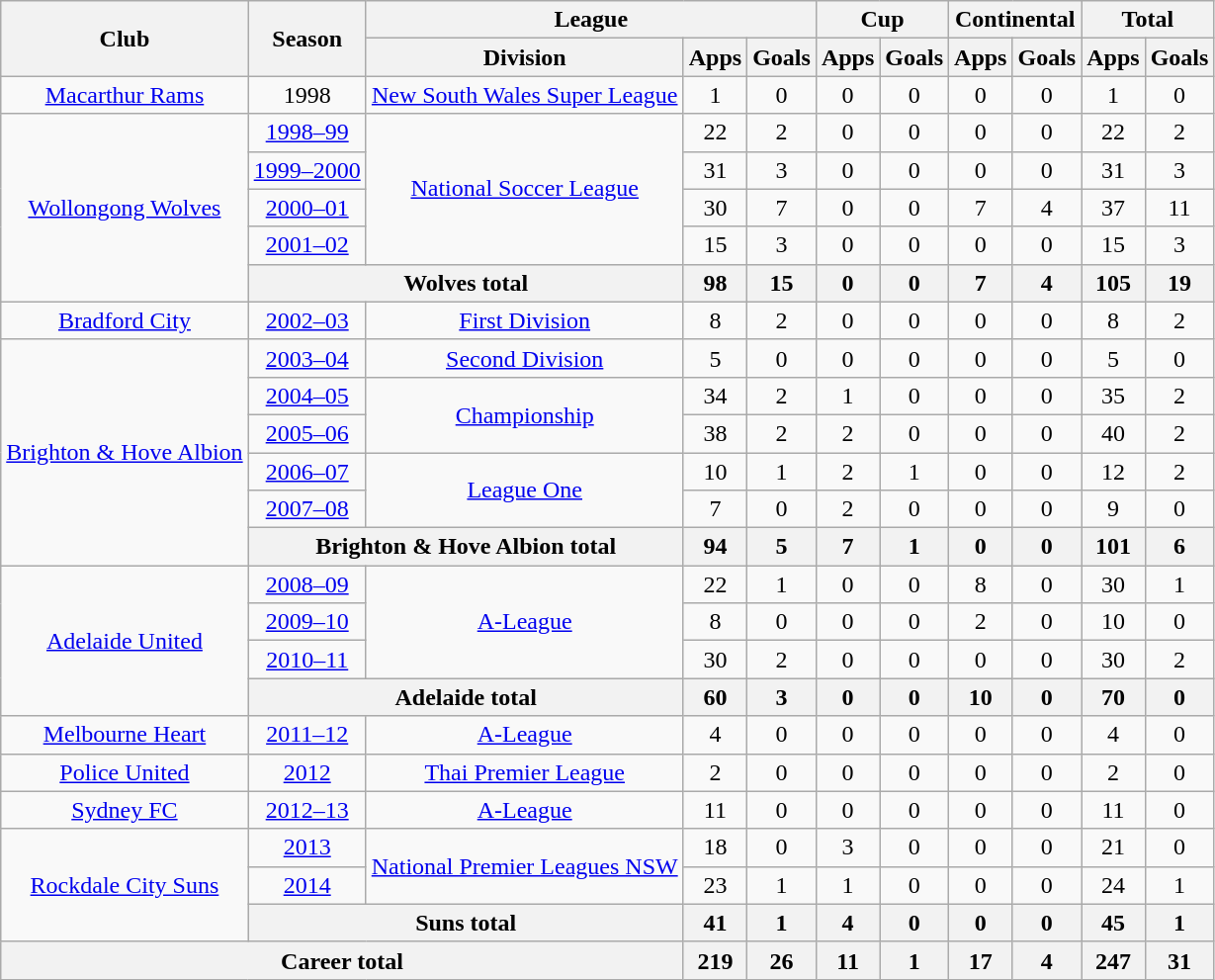<table class="wikitable" style="text-align: center;">
<tr>
<th rowspan="2">Club</th>
<th rowspan="2">Season</th>
<th colspan="3">League</th>
<th colspan="2">Cup</th>
<th colspan="2">Continental</th>
<th colspan="2">Total</th>
</tr>
<tr>
<th>Division</th>
<th>Apps</th>
<th>Goals</th>
<th>Apps</th>
<th>Goals</th>
<th>Apps</th>
<th>Goals</th>
<th>Apps</th>
<th>Goals</th>
</tr>
<tr>
<td><a href='#'>Macarthur Rams</a></td>
<td>1998</td>
<td><a href='#'>New South Wales Super League</a></td>
<td>1</td>
<td>0</td>
<td>0</td>
<td>0</td>
<td>0</td>
<td>0</td>
<td>1</td>
<td>0</td>
</tr>
<tr>
<td rowspan=5><a href='#'>Wollongong Wolves</a></td>
<td><a href='#'>1998–99</a></td>
<td rowspan=4><a href='#'>National Soccer League</a></td>
<td>22</td>
<td>2</td>
<td>0</td>
<td>0</td>
<td>0</td>
<td>0</td>
<td>22</td>
<td>2</td>
</tr>
<tr>
<td><a href='#'>1999–2000</a></td>
<td>31</td>
<td>3</td>
<td>0</td>
<td>0</td>
<td>0</td>
<td>0</td>
<td>31</td>
<td>3</td>
</tr>
<tr>
<td><a href='#'>2000–01</a></td>
<td>30</td>
<td>7</td>
<td>0</td>
<td>0</td>
<td>7</td>
<td>4</td>
<td>37</td>
<td>11</td>
</tr>
<tr>
<td><a href='#'>2001–02</a></td>
<td>15</td>
<td>3</td>
<td>0</td>
<td>0</td>
<td>0</td>
<td>0</td>
<td>15</td>
<td>3</td>
</tr>
<tr>
<th colspan=2>Wolves total</th>
<th>98</th>
<th>15</th>
<th>0</th>
<th>0</th>
<th>7</th>
<th>4</th>
<th>105</th>
<th>19</th>
</tr>
<tr>
<td><a href='#'>Bradford City</a></td>
<td><a href='#'>2002–03</a></td>
<td><a href='#'>First Division</a></td>
<td>8</td>
<td>2</td>
<td>0</td>
<td>0</td>
<td>0</td>
<td>0</td>
<td>8</td>
<td>2</td>
</tr>
<tr>
<td rowspan=6><a href='#'>Brighton & Hove Albion</a></td>
<td><a href='#'>2003–04</a></td>
<td><a href='#'>Second Division</a></td>
<td>5</td>
<td>0</td>
<td>0</td>
<td>0</td>
<td>0</td>
<td>0</td>
<td>5</td>
<td>0</td>
</tr>
<tr>
<td><a href='#'>2004–05</a></td>
<td rowspan=2><a href='#'>Championship</a></td>
<td>34</td>
<td>2</td>
<td>1</td>
<td>0</td>
<td>0</td>
<td>0</td>
<td>35</td>
<td>2</td>
</tr>
<tr>
<td><a href='#'>2005–06</a></td>
<td>38</td>
<td>2</td>
<td>2</td>
<td>0</td>
<td>0</td>
<td>0</td>
<td>40</td>
<td>2</td>
</tr>
<tr>
<td><a href='#'>2006–07</a></td>
<td rowspan=2><a href='#'>League One</a></td>
<td>10</td>
<td>1</td>
<td>2</td>
<td>1</td>
<td>0</td>
<td>0</td>
<td>12</td>
<td>2</td>
</tr>
<tr>
<td><a href='#'>2007–08</a></td>
<td>7</td>
<td>0</td>
<td>2</td>
<td>0</td>
<td>0</td>
<td>0</td>
<td>9</td>
<td>0</td>
</tr>
<tr>
<th colspan=2>Brighton & Hove Albion total</th>
<th>94</th>
<th>5</th>
<th>7</th>
<th>1</th>
<th>0</th>
<th>0</th>
<th>101</th>
<th>6</th>
</tr>
<tr>
<td rowspan=4><a href='#'>Adelaide United</a></td>
<td><a href='#'>2008–09</a></td>
<td rowspan=3><a href='#'>A-League</a></td>
<td>22</td>
<td>1</td>
<td>0</td>
<td>0</td>
<td>8</td>
<td>0</td>
<td>30</td>
<td>1</td>
</tr>
<tr>
<td><a href='#'>2009–10</a></td>
<td>8</td>
<td>0</td>
<td>0</td>
<td>0</td>
<td>2</td>
<td>0</td>
<td>10</td>
<td>0</td>
</tr>
<tr>
<td><a href='#'>2010–11</a></td>
<td>30</td>
<td>2</td>
<td>0</td>
<td>0</td>
<td>0</td>
<td>0</td>
<td>30</td>
<td>2</td>
</tr>
<tr>
<th colspan=2>Adelaide total</th>
<th>60</th>
<th>3</th>
<th>0</th>
<th>0</th>
<th>10</th>
<th>0</th>
<th>70</th>
<th>0</th>
</tr>
<tr>
<td><a href='#'>Melbourne Heart</a></td>
<td><a href='#'>2011–12</a></td>
<td><a href='#'>A-League</a></td>
<td>4</td>
<td>0</td>
<td>0</td>
<td>0</td>
<td>0</td>
<td>0</td>
<td>4</td>
<td>0</td>
</tr>
<tr>
<td><a href='#'>Police United</a></td>
<td><a href='#'>2012</a></td>
<td><a href='#'>Thai Premier League</a></td>
<td>2</td>
<td>0</td>
<td>0</td>
<td>0</td>
<td>0</td>
<td>0</td>
<td>2</td>
<td>0</td>
</tr>
<tr>
<td><a href='#'>Sydney FC</a></td>
<td><a href='#'>2012–13</a></td>
<td><a href='#'>A-League</a></td>
<td>11</td>
<td>0</td>
<td>0</td>
<td>0</td>
<td>0</td>
<td>0</td>
<td>11</td>
<td>0</td>
</tr>
<tr>
<td rowspan=3><a href='#'>Rockdale City Suns</a></td>
<td><a href='#'>2013</a></td>
<td rowspan=2><a href='#'>National Premier Leagues NSW</a></td>
<td>18</td>
<td>0</td>
<td>3</td>
<td>0</td>
<td>0</td>
<td>0</td>
<td>21</td>
<td>0</td>
</tr>
<tr>
<td><a href='#'>2014</a></td>
<td>23</td>
<td>1</td>
<td>1</td>
<td>0</td>
<td>0</td>
<td>0</td>
<td>24</td>
<td>1</td>
</tr>
<tr>
<th colspan=2>Suns total</th>
<th>41</th>
<th>1</th>
<th>4</th>
<th>0</th>
<th>0</th>
<th>0</th>
<th>45</th>
<th>1</th>
</tr>
<tr>
<th colspan=3>Career total</th>
<th>219</th>
<th>26</th>
<th>11</th>
<th>1</th>
<th>17</th>
<th>4</th>
<th>247</th>
<th>31</th>
</tr>
</table>
